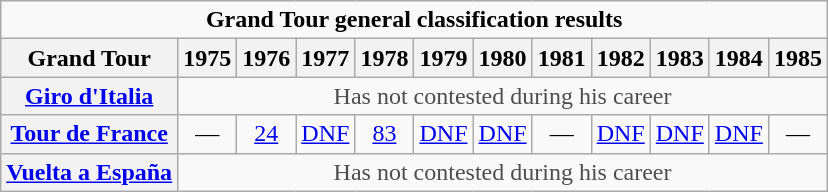<table class="wikitable plainrowheaders">
<tr>
<td colspan=12 align="center"><strong>Grand Tour general classification results</strong></td>
</tr>
<tr>
<th scope="col">Grand Tour</th>
<th scope="col">1975</th>
<th scope="col">1976</th>
<th scope="col">1977</th>
<th scope="col">1978</th>
<th scope="col">1979</th>
<th scope="col">1980</th>
<th scope="col">1981</th>
<th scope="col">1982</th>
<th scope="col">1983</th>
<th scope="col">1984</th>
<th scope="col">1985</th>
</tr>
<tr style="text-align:center;">
<th scope="row"> <a href='#'>Giro d'Italia</a></th>
<td style="color:#4d4d4d;" colspan=11>Has not contested during his career</td>
</tr>
<tr style="text-align:center;">
<th scope="row"> <a href='#'>Tour de France</a></th>
<td>—</td>
<td><a href='#'>24</a></td>
<td><a href='#'>DNF</a></td>
<td><a href='#'>83</a></td>
<td><a href='#'>DNF</a></td>
<td><a href='#'>DNF</a></td>
<td>—</td>
<td><a href='#'>DNF</a></td>
<td><a href='#'>DNF</a></td>
<td><a href='#'>DNF</a></td>
<td>—</td>
</tr>
<tr style="text-align:center;">
<th scope="row"> <a href='#'>Vuelta a España</a></th>
<td style="color:#4d4d4d;" colspan=11>Has not contested during his career</td>
</tr>
</table>
